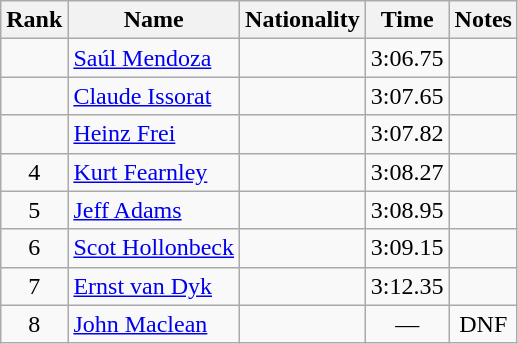<table class="wikitable sortable" style="text-align:center">
<tr>
<th>Rank</th>
<th>Name</th>
<th>Nationality</th>
<th>Time</th>
<th>Notes</th>
</tr>
<tr>
<td></td>
<td align=left><a href='#'>Saúl Mendoza</a></td>
<td align=left></td>
<td>3:06.75</td>
<td></td>
</tr>
<tr>
<td></td>
<td align=left><a href='#'>Claude Issorat</a></td>
<td align=left></td>
<td>3:07.65</td>
<td></td>
</tr>
<tr>
<td></td>
<td align=left><a href='#'>Heinz Frei</a></td>
<td align=left></td>
<td>3:07.82</td>
<td></td>
</tr>
<tr>
<td>4</td>
<td align=left><a href='#'>Kurt Fearnley</a></td>
<td align=left></td>
<td>3:08.27</td>
<td></td>
</tr>
<tr>
<td>5</td>
<td align=left><a href='#'>Jeff Adams</a></td>
<td align=left></td>
<td>3:08.95</td>
<td></td>
</tr>
<tr>
<td>6</td>
<td align=left><a href='#'>Scot Hollonbeck</a></td>
<td align=left></td>
<td>3:09.15</td>
<td></td>
</tr>
<tr>
<td>7</td>
<td align=left><a href='#'>Ernst van Dyk</a></td>
<td align=left></td>
<td>3:12.35</td>
<td></td>
</tr>
<tr>
<td>8</td>
<td align=left><a href='#'>John Maclean</a></td>
<td align=left></td>
<td>—</td>
<td>DNF</td>
</tr>
</table>
